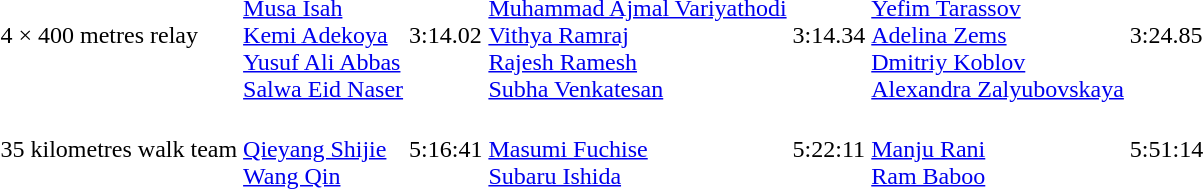<table>
<tr>
<td>4 × 400 metres relay<br></td>
<td><br><a href='#'>Musa Isah</a><br><a href='#'>Kemi Adekoya</a><br><a href='#'>Yusuf Ali Abbas</a><br><a href='#'>Salwa Eid Naser</a></td>
<td>3:14.02 </td>
<td><br><a href='#'>Muhammad Ajmal Variyathodi</a><br><a href='#'>Vithya Ramraj</a><br><a href='#'>Rajesh Ramesh</a><br><a href='#'>Subha Venkatesan</a></td>
<td>3:14.34 </td>
<td><br><a href='#'>Yefim Tarassov</a><br><a href='#'>Adelina Zems</a><br><a href='#'>Dmitriy Koblov</a><br><a href='#'>Alexandra Zalyubovskaya</a></td>
<td>3:24.85</td>
</tr>
<tr>
<td>35 kilometres walk team<br></td>
<td valign=top><br><a href='#'>Qieyang Shijie</a><br><a href='#'>Wang Qin</a></td>
<td>5:16:41<br></td>
<td valign=top><br><a href='#'>Masumi Fuchise</a><br><a href='#'>Subaru Ishida</a></td>
<td>5:22:11</td>
<td valign=top><br><a href='#'>Manju Rani</a><br><a href='#'>Ram Baboo</a></td>
<td>5:51:14</td>
</tr>
</table>
